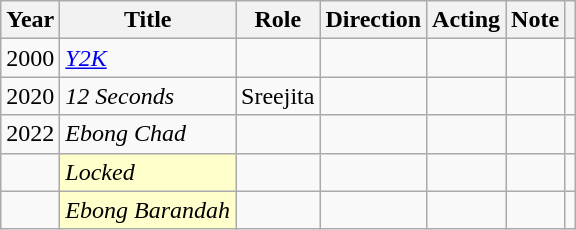<table class="wikitable">
<tr>
<th>Year</th>
<th>Title</th>
<th>Role</th>
<th>Direction</th>
<th>Acting</th>
<th>Note</th>
<th></th>
</tr>
<tr>
<td>2000</td>
<td><em><a href='#'>Y2K</a></em></td>
<td></td>
<td></td>
<td></td>
<td></td>
<td></td>
</tr>
<tr>
<td>2020</td>
<td><em>12 Seconds</em></td>
<td>Sreejita</td>
<td></td>
<td></td>
<td></td>
<td></td>
</tr>
<tr>
<td>2022</td>
<td><em>Ebong Chad</em></td>
<td></td>
<td></td>
<td></td>
<td></td>
<td></td>
</tr>
<tr>
<td></td>
<td style="background:#ffc;"><em> Locked</em> </td>
<td></td>
<td></td>
<td></td>
<td></td>
<td></td>
</tr>
<tr>
<td></td>
<td style="background:#ffc;"><em>Ebong Barandah</em> </td>
<td></td>
<td></td>
<td></td>
<td></td>
<td></td>
</tr>
</table>
